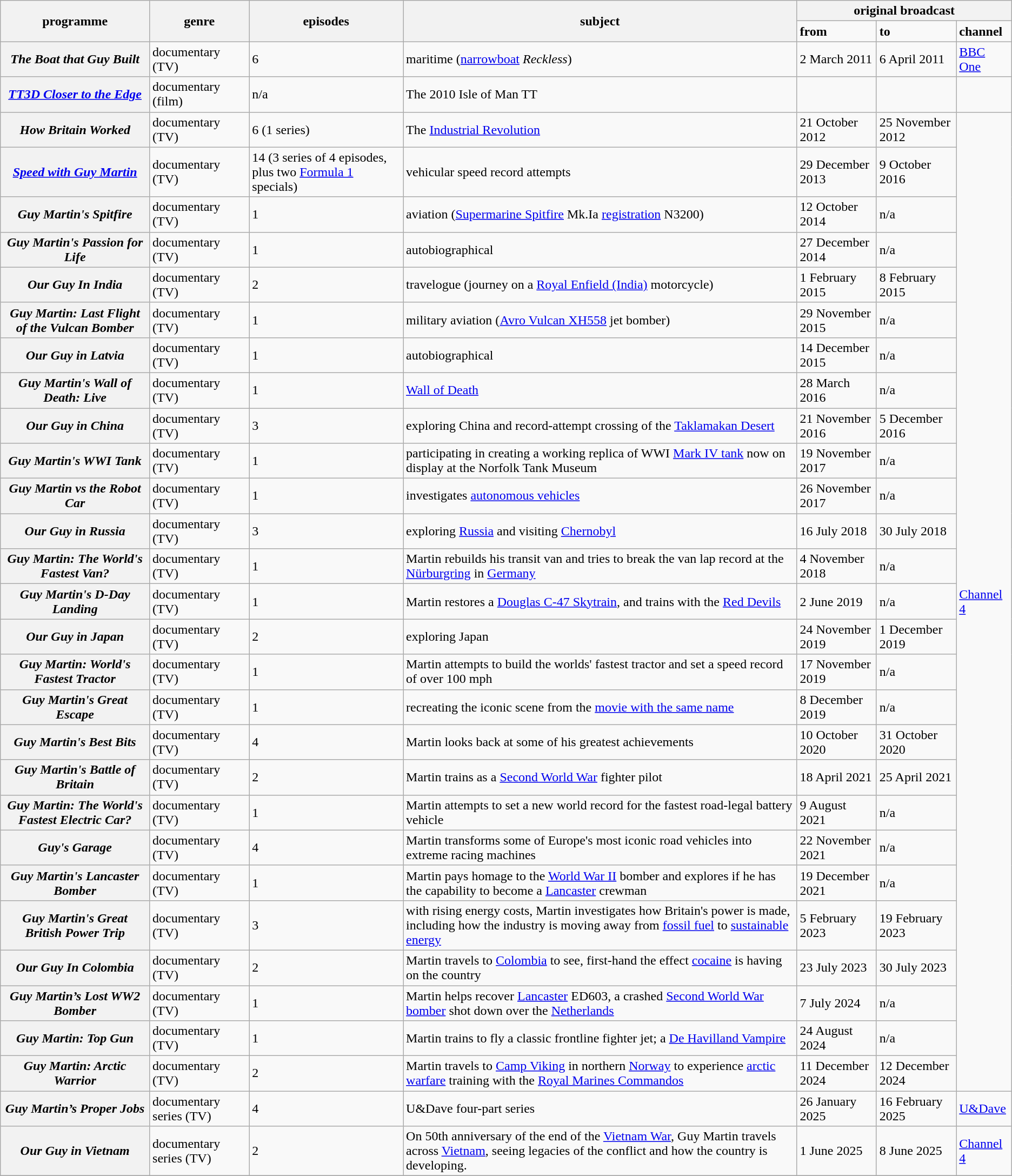<table class=wikitable>
<tr>
<th rowspan=2>programme</th>
<th rowspan=2>genre</th>
<th rowspan=2>episodes</th>
<th rowspan=2>subject</th>
<th colspan=3>original broadcast</th>
</tr>
<tr>
<td><strong>from</strong></td>
<td><strong>to</strong></td>
<td><strong>channel</strong></td>
</tr>
<tr>
<th><em>The Boat that Guy Built</em></th>
<td>documentary (TV)</td>
<td>6</td>
<td>maritime (<a href='#'>narrowboat</a> <em>Reckless</em>)</td>
<td>2 March 2011</td>
<td>6 April 2011</td>
<td><a href='#'>BBC One</a></td>
</tr>
<tr>
<th><em><a href='#'>TT3D Closer to the Edge</a></em></th>
<td>documentary (film)</td>
<td>n/a</td>
<td>The 2010 Isle of Man TT</td>
<td></td>
<td></td>
<td></td>
</tr>
<tr>
<th><em>How Britain Worked</em></th>
<td>documentary (TV)</td>
<td>6 (1 series)</td>
<td>The <a href='#'>Industrial Revolution</a></td>
<td>21 October 2012</td>
<td>25 November 2012</td>
<td rowspan=27><a href='#'>Channel 4</a></td>
</tr>
<tr>
<th><em><a href='#'>Speed with Guy Martin</a></em></th>
<td>documentary (TV)</td>
<td>14 (3 series of 4 episodes, plus two <a href='#'>Formula 1</a> specials)</td>
<td>vehicular speed record attempts</td>
<td>29 December 2013</td>
<td>9 October 2016</td>
</tr>
<tr>
<th><em>Guy Martin's Spitfire</em></th>
<td>documentary (TV)</td>
<td>1</td>
<td>aviation (<a href='#'>Supermarine Spitfire</a> Mk.Ia <a href='#'>registration</a> N3200)</td>
<td>12 October 2014</td>
<td>n/a</td>
</tr>
<tr>
<th><em>Guy Martin's Passion for Life</em></th>
<td>documentary (TV)</td>
<td>1</td>
<td>autobiographical</td>
<td>27 December 2014</td>
<td>n/a</td>
</tr>
<tr>
<th><em>Our Guy In India</em></th>
<td>documentary (TV)</td>
<td>2</td>
<td>travelogue (journey on a <a href='#'>Royal Enfield (India)</a> motorcycle)</td>
<td>1 February 2015</td>
<td>8 February 2015</td>
</tr>
<tr>
<th><em>Guy Martin: Last Flight of the Vulcan Bomber</em></th>
<td>documentary (TV)</td>
<td>1</td>
<td>military aviation (<a href='#'>Avro Vulcan XH558</a> jet bomber)</td>
<td>29 November 2015</td>
<td>n/a</td>
</tr>
<tr>
<th><em>Our Guy in Latvia</em></th>
<td>documentary (TV)</td>
<td>1</td>
<td>autobiographical</td>
<td>14 December 2015</td>
<td>n/a</td>
</tr>
<tr>
<th><em>Guy Martin's Wall of Death: Live</em></th>
<td>documentary (TV)</td>
<td>1</td>
<td><a href='#'>Wall of Death</a></td>
<td>28 March 2016</td>
<td>n/a</td>
</tr>
<tr>
<th><em>Our Guy in China</em></th>
<td>documentary (TV)</td>
<td>3</td>
<td>exploring China and record-attempt crossing of the <a href='#'>Taklamakan Desert</a></td>
<td>21 November 2016</td>
<td>5 December 2016</td>
</tr>
<tr>
<th><em>Guy Martin's WWI Tank</em></th>
<td>documentary (TV)</td>
<td>1</td>
<td>participating in creating a working replica of WWI <a href='#'>Mark IV tank</a> now on display at the Norfolk Tank Museum</td>
<td>19 November 2017</td>
<td>n/a</td>
</tr>
<tr>
<th><em>Guy Martin vs the Robot Car</em></th>
<td>documentary (TV)</td>
<td>1</td>
<td>investigates <a href='#'>autonomous vehicles</a></td>
<td>26 November 2017</td>
<td>n/a</td>
</tr>
<tr>
<th><em>Our Guy in Russia</em></th>
<td>documentary (TV)</td>
<td>3</td>
<td>exploring <a href='#'>Russia</a> and visiting <a href='#'>Chernobyl</a></td>
<td>16 July 2018</td>
<td>30 July 2018</td>
</tr>
<tr>
<th><em>Guy Martin: The World's Fastest Van?</em></th>
<td>documentary (TV)</td>
<td>1</td>
<td>Martin rebuilds his transit van and tries to break the van lap record at the <a href='#'>Nürburgring</a> in <a href='#'>Germany</a></td>
<td>4 November 2018</td>
<td>n/a</td>
</tr>
<tr>
<th><em>Guy Martin's D-Day Landing</em></th>
<td>documentary (TV)</td>
<td>1</td>
<td>Martin restores a <a href='#'>Douglas C-47 Skytrain</a>, and trains with the <a href='#'>Red Devils</a></td>
<td>2 June 2019</td>
<td>n/a</td>
</tr>
<tr>
<th><em>Our Guy in Japan</em></th>
<td>documentary (TV)</td>
<td>2</td>
<td>exploring Japan</td>
<td>24 November 2019</td>
<td>1 December 2019</td>
</tr>
<tr>
<th><em>Guy Martin: World's Fastest Tractor</em></th>
<td>documentary (TV)</td>
<td>1</td>
<td>Martin attempts to build the worlds' fastest tractor and set a speed record of over 100 mph</td>
<td>17 November 2019</td>
<td>n/a</td>
</tr>
<tr>
<th><em>Guy Martin's Great Escape</em></th>
<td>documentary (TV)</td>
<td>1</td>
<td>recreating the iconic scene from the <a href='#'>movie with the same name</a></td>
<td>8 December 2019</td>
<td>n/a</td>
</tr>
<tr>
<th><em>Guy Martin's Best Bits</em></th>
<td>documentary (TV)</td>
<td>4</td>
<td>Martin looks back at some of his greatest achievements</td>
<td>10 October 2020</td>
<td>31 October 2020</td>
</tr>
<tr>
<th><em>Guy Martin's Battle of Britain</em></th>
<td>documentary (TV)</td>
<td>2</td>
<td>Martin trains as a <a href='#'>Second World War</a> fighter pilot</td>
<td>18 April 2021</td>
<td>25 April 2021</td>
</tr>
<tr>
<th><em>Guy Martin: The World's Fastest Electric Car?</em></th>
<td>documentary (TV)</td>
<td>1</td>
<td>Martin attempts to set a new world record for the fastest road-legal battery vehicle</td>
<td>9 August 2021</td>
<td>n/a</td>
</tr>
<tr>
<th><em>Guy's Garage</em></th>
<td>documentary (TV)</td>
<td>4</td>
<td>Martin transforms some of Europe's most iconic road vehicles into extreme racing machines</td>
<td>22 November 2021</td>
<td>n/a</td>
</tr>
<tr>
<th><em>Guy Martin's Lancaster Bomber</em></th>
<td>documentary (TV)</td>
<td>1</td>
<td>Martin pays homage to the <a href='#'>World War II</a> bomber and explores if he has the capability to become a <a href='#'>Lancaster</a> crewman</td>
<td>19 December 2021</td>
<td>n/a</td>
</tr>
<tr>
<th><em>Guy Martin's Great British Power Trip</em></th>
<td>documentary (TV)</td>
<td>3</td>
<td>with rising energy costs, Martin investigates how Britain's power is made, including how the industry is moving away from <a href='#'>fossil fuel</a> to <a href='#'>sustainable energy</a></td>
<td>5 February 2023</td>
<td>19 February 2023</td>
</tr>
<tr>
<th><em>Our Guy In Colombia</em></th>
<td>documentary (TV)</td>
<td>2</td>
<td>Martin travels to <a href='#'>Colombia</a> to see, first-hand the effect <a href='#'>cocaine</a> is having on the country</td>
<td>23 July 2023</td>
<td>30 July 2023</td>
</tr>
<tr>
<th><em>Guy Martin’s Lost WW2 Bomber</em></th>
<td>documentary (TV)</td>
<td>1</td>
<td>Martin helps recover <a href='#'>Lancaster</a> ED603, a crashed <a href='#'>Second World War</a> <a href='#'>bomber</a> shot down over the <a href='#'>Netherlands</a></td>
<td>7 July 2024</td>
<td>n/a</td>
</tr>
<tr>
<th><em>Guy Martin: Top Gun</em></th>
<td>documentary (TV)</td>
<td>1</td>
<td>Martin trains to fly a classic frontline fighter jet; a <a href='#'>De Havilland Vampire</a></td>
<td>24 August 2024</td>
<td>n/a</td>
</tr>
<tr>
<th><em>Guy Martin: Arctic Warrior</em></th>
<td>documentary (TV)</td>
<td>2</td>
<td>Martin travels to <a href='#'>Camp Viking</a> in northern <a href='#'>Norway</a> to experience <a href='#'>arctic warfare</a> training with the <a href='#'>Royal Marines Commandos</a></td>
<td>11 December 2024</td>
<td>12 December 2024</td>
</tr>
<tr>
<th><em>Guy Martin’s Proper Jobs</em></th>
<td>documentary series (TV)</td>
<td>4</td>
<td>U&Dave four-part series</td>
<td>26 January 2025</td>
<td>16 February 2025</td>
<td><a href='#'>U&Dave</a></td>
</tr>
<tr>
<th><em>Our Guy in Vietnam</em></th>
<td>documentary series (TV)</td>
<td>2</td>
<td>On 50th anniversary of the end of the <a href='#'>Vietnam War</a>, Guy Martin travels across <a href='#'>Vietnam</a>, seeing  legacies of the conflict and how the country is developing.</td>
<td>1 June 2025</td>
<td>8 June 2025</td>
<td><a href='#'>Channel 4</a></td>
</tr>
<tr>
</tr>
</table>
